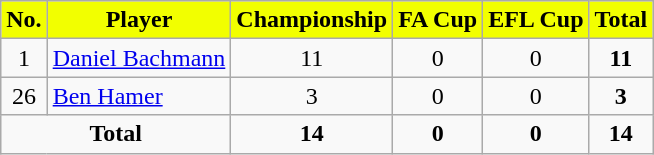<table class="wikitable sortable" style="text-align:center">
<tr>
<th style="background:#f2ff00; width=10; text-align:center;">No.</th>
<th style="background:#f2ff00; text-align:center;">Player</th>
<th style="background:#f2ff00; width=100; text-align:center;">Championship</th>
<th style="background:#f2ff00; width=100; text-align:center;">FA Cup</th>
<th style="background:#f2ff00; width=100; text-align:center;">EFL Cup</th>
<th style="background:#f2ff00; width=100; text-align:center;">Total</th>
</tr>
<tr>
<td>1</td>
<td style="text-align:left;"> <a href='#'>Daniel Bachmann</a></td>
<td>11</td>
<td>0</td>
<td>0</td>
<td><strong>11</strong></td>
</tr>
<tr>
<td>26</td>
<td style="text-align:left;"> <a href='#'>Ben Hamer</a></td>
<td>3</td>
<td>0</td>
<td>0</td>
<td><strong>3</strong></td>
</tr>
<tr class="sortbottom">
<td colspan="2"><strong>Total</strong></td>
<td><strong>14</strong></td>
<td><strong>0</strong></td>
<td><strong>0</strong></td>
<td><strong>14</strong></td>
</tr>
</table>
